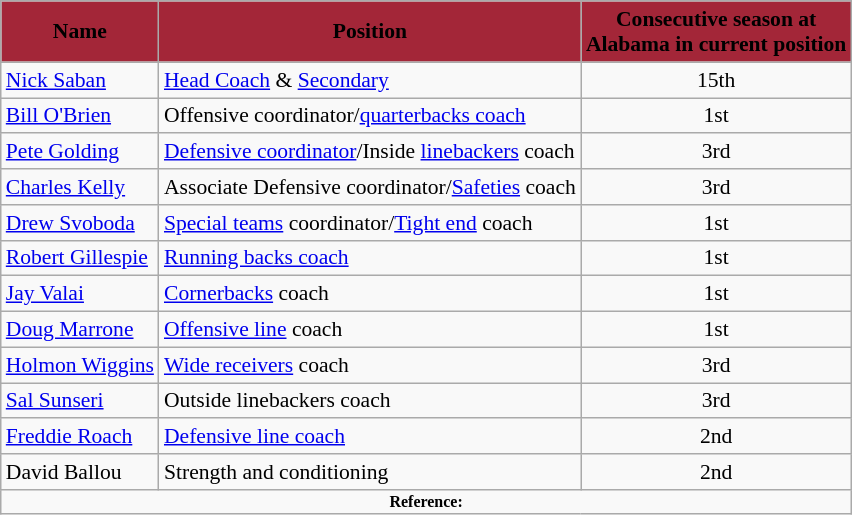<table class="wikitable" style="font-size:90%;">
<tr>
<th style="background:#A32638;"><span>Name</span></th>
<th style="background:#A32638;"><span>Position</span></th>
<th style="background:#A32638;"><span>Consecutive season at<br>Alabama in current position</span></th>
</tr>
<tr>
<td><a href='#'>Nick Saban</a></td>
<td><a href='#'>Head Coach</a> &    <a href='#'>Secondary</a></td>
<td align=center>15th</td>
</tr>
<tr>
<td><a href='#'>Bill O'Brien</a></td>
<td>Offensive coordinator/<a href='#'>quarterbacks coach</a></td>
<td align=center>1st</td>
</tr>
<tr>
<td><a href='#'>Pete Golding</a></td>
<td><a href='#'>Defensive coordinator</a>/Inside <a href='#'>linebackers</a> coach</td>
<td align=center>3rd</td>
</tr>
<tr>
<td><a href='#'>Charles Kelly</a></td>
<td>Associate Defensive coordinator/<a href='#'>Safeties</a> coach</td>
<td align=center>3rd</td>
</tr>
<tr>
<td><a href='#'>Drew Svoboda</a></td>
<td><a href='#'>Special teams</a> coordinator/<a href='#'>Tight end</a> coach</td>
<td align=center>1st</td>
</tr>
<tr>
<td><a href='#'>Robert Gillespie</a></td>
<td><a href='#'>Running backs coach</a></td>
<td align=center>1st</td>
</tr>
<tr>
<td><a href='#'>Jay Valai</a></td>
<td><a href='#'>Cornerbacks</a> coach</td>
<td align=center>1st</td>
</tr>
<tr>
<td><a href='#'>Doug Marrone</a></td>
<td><a href='#'>Offensive line</a> coach</td>
<td align=center>1st</td>
</tr>
<tr>
<td><a href='#'>Holmon Wiggins</a></td>
<td><a href='#'>Wide receivers</a> coach</td>
<td align=center>3rd</td>
</tr>
<tr>
<td><a href='#'>Sal Sunseri</a></td>
<td>Outside linebackers coach</td>
<td align=center>3rd</td>
</tr>
<tr>
<td><a href='#'>Freddie Roach</a></td>
<td><a href='#'>Defensive line coach</a></td>
<td align=center>2nd</td>
</tr>
<tr>
<td>David Ballou</td>
<td>Strength and conditioning</td>
<td align=center>2nd</td>
</tr>
<tr>
<td colspan="4"  style="font-size:8pt; text-align:center;"><strong>Reference:</strong></td>
</tr>
</table>
